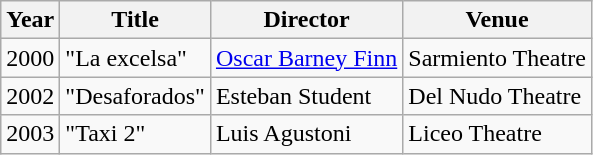<table class="wikitable">
<tr>
<th>Year</th>
<th>Title</th>
<th>Director</th>
<th>Venue</th>
</tr>
<tr>
<td>2000</td>
<td>"La excelsa"</td>
<td><a href='#'>Oscar Barney Finn</a></td>
<td>Sarmiento Theatre</td>
</tr>
<tr>
<td>2002</td>
<td>"Desaforados"</td>
<td>Esteban Student</td>
<td>Del Nudo Theatre</td>
</tr>
<tr>
<td>2003</td>
<td>"Taxi 2"</td>
<td>Luis Agustoni</td>
<td>Liceo Theatre</td>
</tr>
</table>
